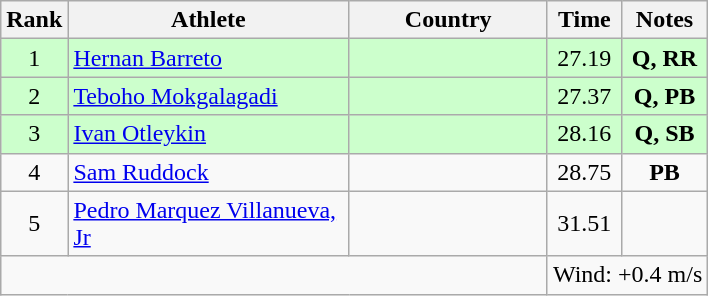<table class="wikitable sortable" style="text-align:center">
<tr>
<th>Rank</th>
<th style="width:180px">Athlete</th>
<th style="width:125px">Country</th>
<th>Time</th>
<th>Notes</th>
</tr>
<tr style="background:#cfc;">
<td>1</td>
<td style="text-align:left;"><a href='#'>Hernan Barreto</a></td>
<td style="text-align:left;"></td>
<td>27.19</td>
<td><strong>Q, RR</strong></td>
</tr>
<tr style="background:#cfc;">
<td>2</td>
<td style="text-align:left;"><a href='#'>Teboho Mokgalagadi</a></td>
<td style="text-align:left;"></td>
<td>27.37</td>
<td><strong>Q, PB</strong></td>
</tr>
<tr style="background:#cfc;">
<td>3</td>
<td style="text-align:left;"><a href='#'>Ivan Otleykin</a></td>
<td style="text-align:left;"></td>
<td>28.16</td>
<td><strong>Q, SB</strong></td>
</tr>
<tr>
<td>4</td>
<td style="text-align:left;"><a href='#'>Sam Ruddock</a></td>
<td style="text-align:left;"></td>
<td>28.75</td>
<td><strong>PB</strong></td>
</tr>
<tr>
<td>5</td>
<td style="text-align:left;"><a href='#'>Pedro Marquez Villanueva, Jr</a></td>
<td style="text-align:left;"></td>
<td>31.51</td>
<td></td>
</tr>
<tr class="sortbottom">
<td colspan="3"></td>
<td colspan="2">Wind: +0.4 m/s</td>
</tr>
</table>
